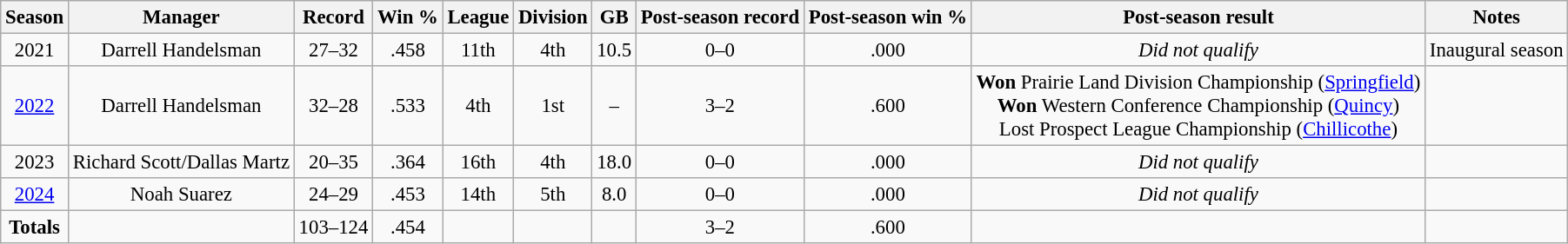<table class="wikitable sortable" style="font-size: 95%; text-align:center;">
<tr>
<th>Season</th>
<th>Manager</th>
<th>Record</th>
<th>Win %</th>
<th>League</th>
<th>Division</th>
<th>GB</th>
<th>Post-season record</th>
<th>Post-season win %</th>
<th>Post-season result</th>
<th>Notes</th>
</tr>
<tr>
<td>2021</td>
<td>Darrell Handelsman</td>
<td>27–32</td>
<td>.458</td>
<td>11th</td>
<td>4th</td>
<td>10.5</td>
<td>0–0</td>
<td>.000</td>
<td><em>Did not qualify</em></td>
<td>Inaugural season</td>
</tr>
<tr>
<td><a href='#'>2022</a></td>
<td>Darrell Handelsman</td>
<td>32–28</td>
<td>.533</td>
<td>4th</td>
<td>1st</td>
<td>–</td>
<td>3–2</td>
<td>.600</td>
<td><strong>Won</strong> Prairie Land Division Championship (<a href='#'>Springfield</a>)<br> <strong>Won</strong> Western Conference Championship (<a href='#'>Quincy</a>)<br> Lost Prospect League Championship (<a href='#'>Chillicothe</a>)</td>
<td></td>
</tr>
<tr>
<td>2023</td>
<td>Richard Scott/Dallas Martz</td>
<td>20–35</td>
<td>.364</td>
<td>16th</td>
<td>4th</td>
<td>18.0</td>
<td>0–0</td>
<td>.000</td>
<td><em>Did not qualify</em></td>
<td></td>
</tr>
<tr>
<td><a href='#'>2024</a></td>
<td>Noah Suarez</td>
<td>24–29</td>
<td>.453</td>
<td>14th</td>
<td>5th</td>
<td>8.0</td>
<td>0–0</td>
<td>.000</td>
<td><em>Did not qualify</em></td>
<td></td>
</tr>
<tr>
<td><strong>Totals</strong></td>
<td></td>
<td>103–124</td>
<td>.454</td>
<td></td>
<td></td>
<td></td>
<td>3–2</td>
<td>.600</td>
<td></td>
<td></td>
</tr>
</table>
